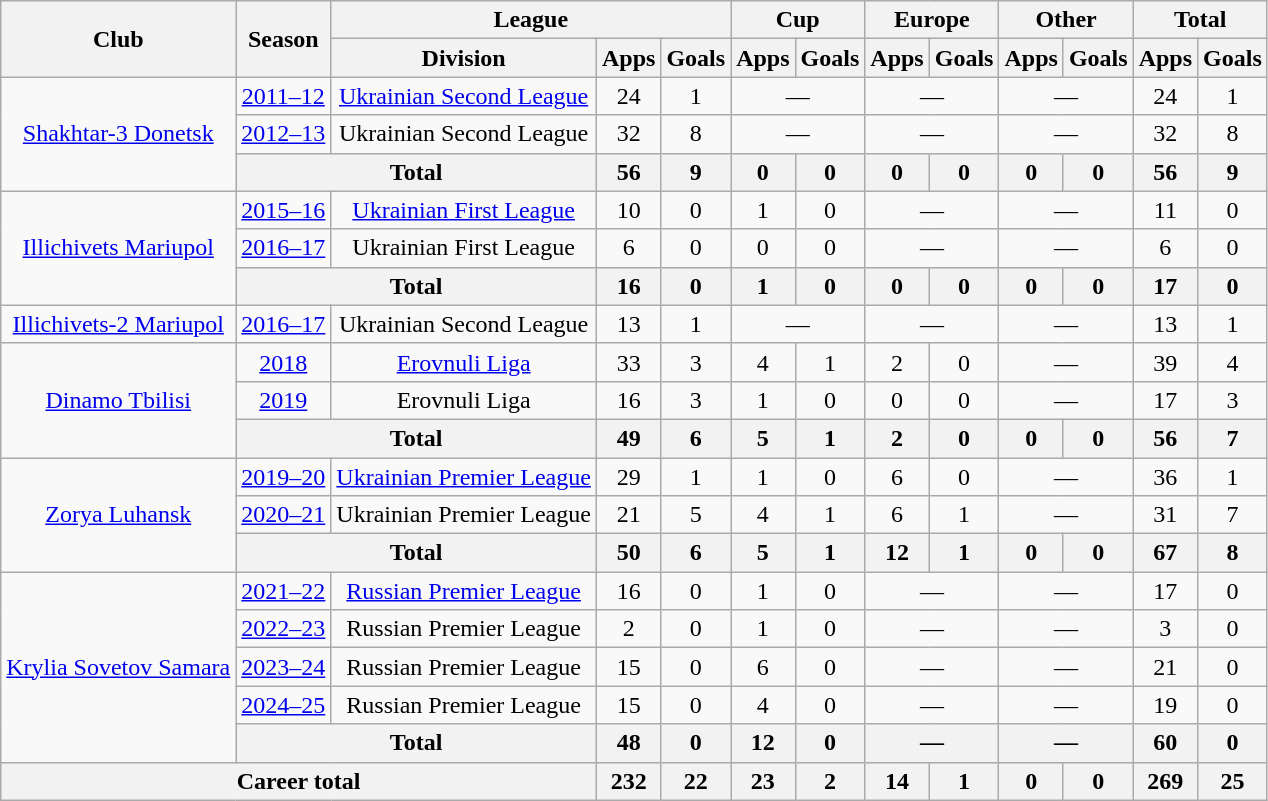<table class="wikitable" style="text-align: center;">
<tr>
<th rowspan="2">Club</th>
<th rowspan="2">Season</th>
<th colspan="3">League</th>
<th colspan="2">Cup</th>
<th colspan="2">Europe</th>
<th colspan="2">Other</th>
<th colspan="2">Total</th>
</tr>
<tr>
<th>Division</th>
<th>Apps</th>
<th>Goals</th>
<th>Apps</th>
<th>Goals</th>
<th>Apps</th>
<th>Goals</th>
<th>Apps</th>
<th>Goals</th>
<th>Apps</th>
<th>Goals</th>
</tr>
<tr>
<td rowspan="3"><a href='#'>Shakhtar-3 Donetsk</a></td>
<td><a href='#'>2011–12</a></td>
<td><a href='#'>Ukrainian Second League</a></td>
<td>24</td>
<td>1</td>
<td colspan="2">—</td>
<td colspan="2">—</td>
<td colspan="2">—</td>
<td>24</td>
<td>1</td>
</tr>
<tr>
<td><a href='#'>2012–13</a></td>
<td>Ukrainian Second League</td>
<td>32</td>
<td>8</td>
<td colspan="2">—</td>
<td colspan="2">—</td>
<td colspan="2">—</td>
<td>32</td>
<td>8</td>
</tr>
<tr>
<th colspan="2">Total</th>
<th>56</th>
<th>9</th>
<th>0</th>
<th>0</th>
<th>0</th>
<th>0</th>
<th>0</th>
<th>0</th>
<th>56</th>
<th>9</th>
</tr>
<tr>
<td rowspan="3"><a href='#'>Illichivets Mariupol</a></td>
<td><a href='#'>2015–16</a></td>
<td><a href='#'>Ukrainian First League</a></td>
<td>10</td>
<td>0</td>
<td>1</td>
<td>0</td>
<td colspan="2">—</td>
<td colspan="2">—</td>
<td>11</td>
<td>0</td>
</tr>
<tr>
<td><a href='#'>2016–17</a></td>
<td>Ukrainian First League</td>
<td>6</td>
<td>0</td>
<td>0</td>
<td>0</td>
<td colspan="2">—</td>
<td colspan="2">—</td>
<td>6</td>
<td>0</td>
</tr>
<tr>
<th colspan="2">Total</th>
<th>16</th>
<th>0</th>
<th>1</th>
<th>0</th>
<th>0</th>
<th>0</th>
<th>0</th>
<th>0</th>
<th>17</th>
<th>0</th>
</tr>
<tr>
<td><a href='#'>Illichivets-2 Mariupol</a></td>
<td><a href='#'>2016–17</a></td>
<td>Ukrainian Second League</td>
<td>13</td>
<td>1</td>
<td colspan="2">—</td>
<td colspan="2">—</td>
<td colspan="2">—</td>
<td>13</td>
<td>1</td>
</tr>
<tr>
<td rowspan="3"><a href='#'>Dinamo Tbilisi</a></td>
<td><a href='#'>2018</a></td>
<td><a href='#'>Erovnuli Liga</a></td>
<td>33</td>
<td>3</td>
<td>4</td>
<td>1</td>
<td>2</td>
<td>0</td>
<td colspan="2">—</td>
<td>39</td>
<td>4</td>
</tr>
<tr>
<td><a href='#'>2019</a></td>
<td>Erovnuli Liga</td>
<td>16</td>
<td>3</td>
<td>1</td>
<td>0</td>
<td>0</td>
<td>0</td>
<td colspan="2">—</td>
<td>17</td>
<td>3</td>
</tr>
<tr>
<th colspan="2">Total</th>
<th>49</th>
<th>6</th>
<th>5</th>
<th>1</th>
<th>2</th>
<th>0</th>
<th>0</th>
<th>0</th>
<th>56</th>
<th>7</th>
</tr>
<tr>
<td rowspan="3"><a href='#'>Zorya Luhansk</a></td>
<td><a href='#'>2019–20</a></td>
<td><a href='#'>Ukrainian Premier League</a></td>
<td>29</td>
<td>1</td>
<td>1</td>
<td>0</td>
<td>6</td>
<td>0</td>
<td colspan="2">—</td>
<td>36</td>
<td>1</td>
</tr>
<tr>
<td><a href='#'>2020–21</a></td>
<td>Ukrainian Premier League</td>
<td>21</td>
<td>5</td>
<td>4</td>
<td>1</td>
<td>6</td>
<td>1</td>
<td colspan="2">—</td>
<td>31</td>
<td>7</td>
</tr>
<tr>
<th colspan="2">Total</th>
<th>50</th>
<th>6</th>
<th>5</th>
<th>1</th>
<th>12</th>
<th>1</th>
<th>0</th>
<th>0</th>
<th>67</th>
<th>8</th>
</tr>
<tr>
<td rowspan="5"><a href='#'>Krylia Sovetov Samara</a></td>
<td><a href='#'>2021–22</a></td>
<td><a href='#'>Russian Premier League</a></td>
<td>16</td>
<td>0</td>
<td>1</td>
<td>0</td>
<td colspan="2">—</td>
<td colspan="2">—</td>
<td>17</td>
<td>0</td>
</tr>
<tr>
<td><a href='#'>2022–23</a></td>
<td>Russian Premier League</td>
<td>2</td>
<td>0</td>
<td>1</td>
<td>0</td>
<td colspan="2">—</td>
<td colspan="2">—</td>
<td>3</td>
<td>0</td>
</tr>
<tr>
<td><a href='#'>2023–24</a></td>
<td>Russian Premier League</td>
<td>15</td>
<td>0</td>
<td>6</td>
<td>0</td>
<td colspan="2">—</td>
<td colspan="2">—</td>
<td>21</td>
<td>0</td>
</tr>
<tr>
<td><a href='#'>2024–25</a></td>
<td>Russian Premier League</td>
<td>15</td>
<td>0</td>
<td>4</td>
<td>0</td>
<td colspan="2">—</td>
<td colspan="2">—</td>
<td>19</td>
<td>0</td>
</tr>
<tr>
<th colspan="2">Total</th>
<th>48</th>
<th>0</th>
<th>12</th>
<th>0</th>
<th colspan="2">—</th>
<th colspan="2">—</th>
<th>60</th>
<th>0</th>
</tr>
<tr>
<th colspan="3">Career total</th>
<th>232</th>
<th>22</th>
<th>23</th>
<th>2</th>
<th>14</th>
<th>1</th>
<th>0</th>
<th>0</th>
<th>269</th>
<th>25</th>
</tr>
</table>
